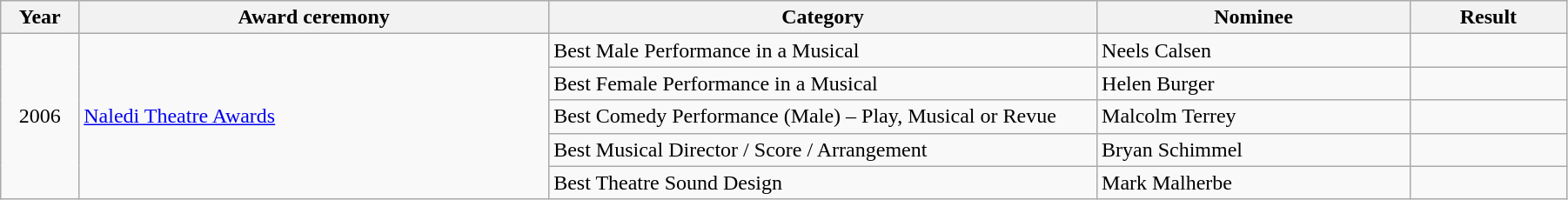<table class="wikitable" style="width:95%;">
<tr>
<th style="width:5%;">Year</th>
<th style="width:30%;">Award ceremony</th>
<th style="width:35%;">Category</th>
<th style="width:20%;">Nominee</th>
<th style="width:10%;">Result</th>
</tr>
<tr>
<td rowspan="5" style="text-align:center;">2006</td>
<td rowspan="5"><a href='#'>Naledi Theatre Awards</a></td>
<td>Best Male Performance in a Musical</td>
<td>Neels Calsen</td>
<td></td>
</tr>
<tr>
<td>Best Female Performance in a Musical</td>
<td>Helen Burger</td>
<td></td>
</tr>
<tr>
<td>Best Comedy Performance (Male) – Play, Musical or Revue</td>
<td>Malcolm Terrey</td>
<td></td>
</tr>
<tr>
<td>Best Musical Director / Score / Arrangement</td>
<td>Bryan Schimmel</td>
<td></td>
</tr>
<tr>
<td>Best Theatre Sound Design</td>
<td>Mark Malherbe</td>
<td></td>
</tr>
</table>
